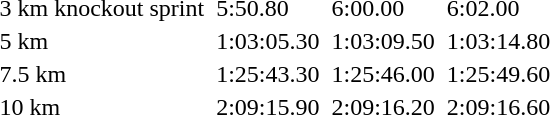<table>
<tr>
<td>3 km knockout sprint</td>
<td></td>
<td>5:50.80</td>
<td></td>
<td>6:00.00</td>
<td></td>
<td>6:02.00</td>
</tr>
<tr>
<td>5 km</td>
<td></td>
<td>1:03:05.30</td>
<td></td>
<td>1:03:09.50</td>
<td></td>
<td>1:03:14.80</td>
</tr>
<tr>
<td>7.5 km</td>
<td></td>
<td>1:25:43.30</td>
<td></td>
<td>1:25:46.00</td>
<td></td>
<td>1:25:49.60</td>
</tr>
<tr>
<td>10 km</td>
<td></td>
<td>2:09:15.90</td>
<td></td>
<td>2:09:16.20</td>
<td></td>
<td>2:09:16.60</td>
</tr>
</table>
